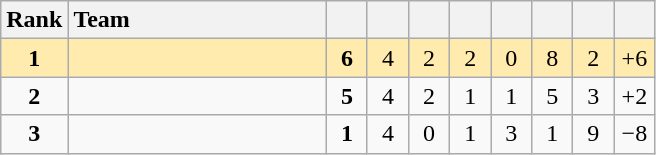<table class="wikitable" style="text-align: center;">
<tr>
<th width=30>Rank</th>
<th width=165 style="text-align:left;">Team</th>
<th width=20></th>
<th width=20></th>
<th width=20></th>
<th width=20></th>
<th width=20></th>
<th width=20></th>
<th width=20></th>
<th width=20></th>
</tr>
<tr style="background:#ffebad;">
<td><strong>1</strong></td>
<td style="text-align:left;"></td>
<td><strong>6</strong></td>
<td>4</td>
<td>2</td>
<td>2</td>
<td>0</td>
<td>8</td>
<td>2</td>
<td>+6</td>
</tr>
<tr>
<td><strong>2</strong></td>
<td style="text-align:left;"></td>
<td><strong>5</strong></td>
<td>4</td>
<td>2</td>
<td>1</td>
<td>1</td>
<td>5</td>
<td>3</td>
<td>+2</td>
</tr>
<tr>
<td><strong>3</strong></td>
<td style="text-align:left;"></td>
<td><strong>1</strong></td>
<td>4</td>
<td>0</td>
<td>1</td>
<td>3</td>
<td>1</td>
<td>9</td>
<td>−8</td>
</tr>
</table>
